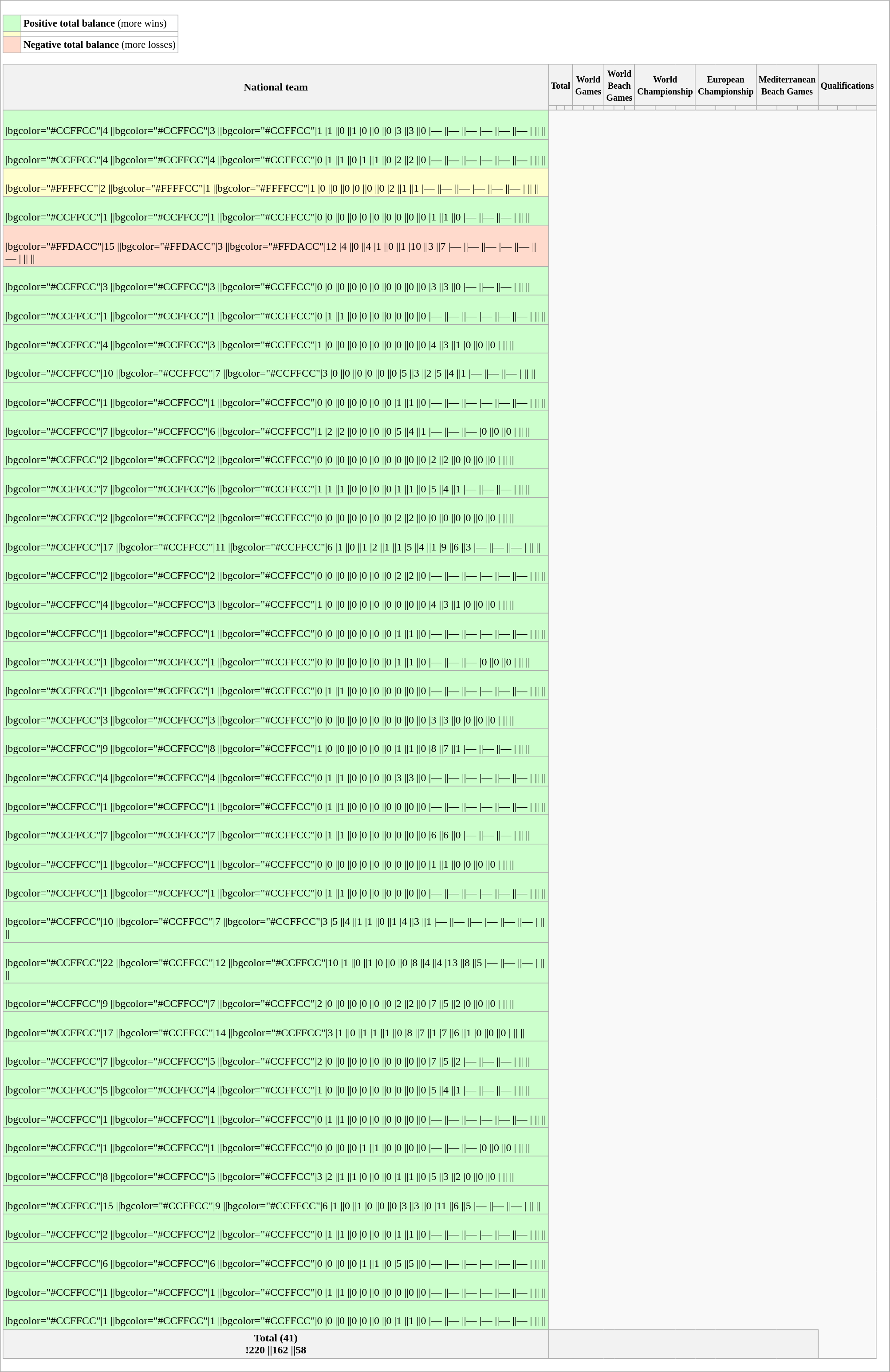<table class="wikitable mw-collapsible mw-collapsed" style="background:#FFFFFF;">
<tr style="vertical-align:top; horizontal-align:left">
<td><br><table bgcolor="#f7f8ff" cellpadding="3" cellspacing="0" border="1" style="font-size: 95%; border: gray solid 1px; border-collapse: collapse;text-align:center;">
<tr>
<td style="background: #CCFFCC;"  width="20"></td>
<td bgcolor="#ffffff" align="left"><strong>Positive total balance</strong> (more wins)</td>
</tr>
<tr>
<td style="background:#FFFFCC;" width="20"></td>
<td bgcolor="#ffffff" align="left"></td>
</tr>
<tr>
<td style="background: #FFDACC;" width="20"></td>
<td bgcolor="#ffffff" align="left"><strong>Negative total balance</strong> (more losses)</td>
</tr>
</table>
<table class="wikitable sortable" style="text-align:center">
<tr>
<th align="center" rowspan="2">National team</th>
<th align="center" colspan="3"><small>Total</small></th>
<th align="center" colspan="3"><small>World Games</small></th>
<th align="center" colspan="3"><small>World<br>Beach Games</small></th>
<th align="center" colspan="3"><small>World<br>Championship</small></th>
<th align="center" colspan="3"><small>European<br>Championship</small></th>
<th align="center" colspan="3"><small>Mediterranean<br>Beach Games</small></th>
<th align="center" colspan="3"><small>Qualifications</small></th>
</tr>
<tr>
<th><small></small></th>
<th><small></small></th>
<th><small></small></th>
<th><small></small></th>
<th><small></small></th>
<th><small></small></th>
<th><small></small></th>
<th><small></small></th>
<th><small></small></th>
<th><small></small></th>
<th><small></small></th>
<th><small></small></th>
<th data-sort-type="number"><small></small></th>
<th data-sort-type="number"><small></small></th>
<th data-sort-type="number"><small></small></th>
<th data-sort-type="number"><small></small></th>
<th data-sort-type="number"><small></small></th>
<th data-sort-type="number"><small></small></th>
<th><small></small></th>
<th><small></small></th>
<th><small></small></th>
</tr>
<tr>
<td align="left" bgcolor="#CCFFCC"><br> |bgcolor="#CCFFCC"|4 ||bgcolor="#CCFFCC"|3 ||bgcolor="#CCFFCC"|1
 |1 ||0 ||1
 |0 ||0 ||0
 |3 ||3 ||0
 |— ||— ||—
 |— ||— ||—
 | || ||</td>
</tr>
<tr>
<td align="left" bgcolor="#CCFFCC"><br> |bgcolor="#CCFFCC"|4 ||bgcolor="#CCFFCC"|4 ||bgcolor="#CCFFCC"|0
 |1 ||1 ||0
 |1 ||1 ||0
 |2 ||2 ||0
 |— ||— ||—
 |— ||— ||—
 | || ||</td>
</tr>
<tr>
<td align="left" bgcolor="#FFFFCC"><br> |bgcolor="#FFFFCC"|2 ||bgcolor="#FFFFCC"|1 ||bgcolor="#FFFFCC"|1
 |0 ||0 ||0
 |0 ||0 ||0
 |2 ||1 ||1
 |— ||— ||—
 |— ||— ||—
 | || ||</td>
</tr>
<tr>
<td align="left" bgcolor="#CCFFCC"><br> |bgcolor="#CCFFCC"|1 ||bgcolor="#CCFFCC"|1 ||bgcolor="#CCFFCC"|0
 |0 ||0 ||0
 |0 ||0 ||0
 |0 ||0 ||0
 |1 ||1 ||0
 |— ||— ||—
 | || ||</td>
</tr>
<tr>
<td align="left" bgcolor="#FFDACC"><br> |bgcolor="#FFDACC"|15 ||bgcolor="#FFDACC"|3 ||bgcolor="#FFDACC"|12
 |4 ||0 ||4
 |1 ||0 ||1
 |10 ||3 ||7
 |— ||— ||—
 |— ||— ||—
 | || ||</td>
</tr>
<tr>
<td align="left" bgcolor="#CCFFCC"><br> |bgcolor="#CCFFCC"|3 ||bgcolor="#CCFFCC"|3 ||bgcolor="#CCFFCC"|0
 |0 ||0 ||0
 |0 ||0 ||0
 |0 ||0 ||0
 |3 ||3 ||0
 |— ||— ||—
 | || ||</td>
</tr>
<tr>
<td align="left" bgcolor="#CCFFCC"><br> |bgcolor="#CCFFCC"|1 ||bgcolor="#CCFFCC"|1 ||bgcolor="#CCFFCC"|0
 |1 ||1 ||0
 |0 ||0 ||0
 |0 ||0 ||0
 |— ||— ||—
 |— ||— ||—
 | || ||</td>
</tr>
<tr>
<td align="left" bgcolor="#CCFFCC"><br> |bgcolor="#CCFFCC"|4 ||bgcolor="#CCFFCC"|3 ||bgcolor="#CCFFCC"|1
 |0 ||0 ||0
 |0 ||0 ||0
 |0 ||0 ||0
 |4 ||3 ||1
 |0 ||0 ||0
 | || ||</td>
</tr>
<tr>
<td align="left" bgcolor="#CCFFCC"><br> |bgcolor="#CCFFCC"|10 ||bgcolor="#CCFFCC"|7 ||bgcolor="#CCFFCC"|3
 |0 ||0 ||0
 |0 ||0 ||0
 |5 ||3 ||2
 |5 ||4 ||1
 |— ||— ||—
 | || ||</td>
</tr>
<tr>
<td align="left" bgcolor="#CCFFCC"><br> |bgcolor="#CCFFCC"|1 ||bgcolor="#CCFFCC"|1 ||bgcolor="#CCFFCC"|0
 |0 ||0 ||0
 |0 ||0 ||0
 |1 ||1 ||0
 |— ||— ||—
 |— ||— ||—
 | || ||</td>
</tr>
<tr>
<td align="left" bgcolor="#CCFFCC"><br> |bgcolor="#CCFFCC"|7 ||bgcolor="#CCFFCC"|6 ||bgcolor="#CCFFCC"|1
 |2 ||2 ||0
 |0 ||0 ||0
 |5 ||4 ||1
 |— ||— ||—
 |0 ||0 ||0
 | || ||</td>
</tr>
<tr>
<td align="left" bgcolor="#CCFFCC"><br> |bgcolor="#CCFFCC"|2 ||bgcolor="#CCFFCC"|2 ||bgcolor="#CCFFCC"|0
 |0 ||0 ||0
 |0 ||0 ||0
 |0 ||0 ||0
 |2 ||2 ||0
 |0 ||0 ||0
 | || ||</td>
</tr>
<tr>
<td align="left" bgcolor="#CCFFCC"><br> |bgcolor="#CCFFCC"|7 ||bgcolor="#CCFFCC"|6 ||bgcolor="#CCFFCC"|1
 |1 ||1 ||0
 |0 ||0 ||0
 |1 ||1 ||0
 |5 ||4 ||1
 |— ||— ||—
 | || ||</td>
</tr>
<tr>
<td align="left" bgcolor="#CCFFCC"><br> |bgcolor="#CCFFCC"|2 ||bgcolor="#CCFFCC"|2 ||bgcolor="#CCFFCC"|0
 |0 ||0 ||0
 |0 ||0 ||0
 |2 ||2 ||0
 |0 ||0 ||0
 |0 ||0 ||0
 | || ||</td>
</tr>
<tr>
<td align="left" bgcolor="#CCFFCC"><br> |bgcolor="#CCFFCC"|17 ||bgcolor="#CCFFCC"|11 ||bgcolor="#CCFFCC"|6
 |1 ||0 ||1
 |2 ||1 ||1
 |5 ||4 ||1
 |9 ||6 ||3
 |— ||— ||—
 | || ||</td>
</tr>
<tr>
<td align="left" bgcolor="#CCFFCC"><br> |bgcolor="#CCFFCC"|2 ||bgcolor="#CCFFCC"|2 ||bgcolor="#CCFFCC"|0
 |0 ||0 ||0
 |0 ||0 ||0
 |2 ||2 ||0
 |— ||— ||—
 |— ||— ||—
 | || ||</td>
</tr>
<tr>
<td align="left" bgcolor="#CCFFCC"><br> |bgcolor="#CCFFCC"|4 ||bgcolor="#CCFFCC"|3 ||bgcolor="#CCFFCC"|1
 |0 ||0 ||0
 |0 ||0 ||0
 |0 ||0 ||0
 |4 ||3 ||1
 |0 ||0 ||0
 | || ||</td>
</tr>
<tr>
<td align="left" bgcolor="#CCFFCC"><br> |bgcolor="#CCFFCC"|1 ||bgcolor="#CCFFCC"|1 ||bgcolor="#CCFFCC"|0
 |0 ||0 ||0
 |0 ||0 ||0
 |1 ||1 ||0
 |— ||— ||—
 |— ||— ||—
 | || ||</td>
</tr>
<tr>
<td align="left" bgcolor="#CCFFCC"><br> |bgcolor="#CCFFCC"|1 ||bgcolor="#CCFFCC"|1 ||bgcolor="#CCFFCC"|0
 |0 ||0 ||0
 |0 ||0 ||0
 |1 ||1 ||0
 |— ||— ||—
 |0 ||0 ||0
 | || ||</td>
</tr>
<tr>
<td align="left" bgcolor="#CCFFCC"><br> |bgcolor="#CCFFCC"|1 ||bgcolor="#CCFFCC"|1 ||bgcolor="#CCFFCC"|0
 |1 ||1 ||0
 |0 ||0 ||0
 |0 ||0 ||0
 |— ||— ||—
 |— ||— ||—
 | || ||</td>
</tr>
<tr>
<td align="left" bgcolor="#CCFFCC"><br> |bgcolor="#CCFFCC"|3 ||bgcolor="#CCFFCC"|3 ||bgcolor="#CCFFCC"|0
 |0 ||0 ||0
 |0 ||0 ||0
 |0 ||0 ||0
 |3 ||3 ||0
 |0 ||0 ||0
 | || ||</td>
</tr>
<tr>
<td align="left" bgcolor="#CCFFCC"><br> |bgcolor="#CCFFCC"|9 ||bgcolor="#CCFFCC"|8 ||bgcolor="#CCFFCC"|1
 |0 ||0 ||0
 |0 ||0 ||0
 |1 ||1 ||0
 |8 ||7 ||1
 |— ||— ||—
 | || ||</td>
</tr>
<tr>
<td align="left" bgcolor="#CCFFCC"><br> |bgcolor="#CCFFCC"|4 ||bgcolor="#CCFFCC"|4 ||bgcolor="#CCFFCC"|0
 |1 ||1 ||0
 |0 ||0 ||0
 |3 ||3 ||0
 |— ||— ||—
 |— ||— ||—
 | || ||</td>
</tr>
<tr>
<td align="left" bgcolor="#CCFFCC"><br> |bgcolor="#CCFFCC"|1 ||bgcolor="#CCFFCC"|1 ||bgcolor="#CCFFCC"|0
 |1 ||1 ||0
 |0 ||0 ||0
 |0 ||0 ||0
 |— ||— ||—
 |— ||— ||—
 | || ||</td>
</tr>
<tr>
<td align="left" bgcolor="#CCFFCC"><br> |bgcolor="#CCFFCC"|7 ||bgcolor="#CCFFCC"|7 ||bgcolor="#CCFFCC"|0
 |1 ||1 ||0
 |0 ||0 ||0
 |0 ||0 ||0
 |6 ||6 ||0
 |— ||— ||—
 | || ||</td>
</tr>
<tr>
<td align="left" bgcolor="#CCFFCC"><br> |bgcolor="#CCFFCC"|1 ||bgcolor="#CCFFCC"|1 ||bgcolor="#CCFFCC"|0
 |0 ||0 ||0
 |0 ||0 ||0
 |0 ||0 ||0
 |1 ||1 ||0
 |0 ||0 ||0
 | || ||</td>
</tr>
<tr>
<td align="left" bgcolor="#CCFFCC"><br> |bgcolor="#CCFFCC"|1 ||bgcolor="#CCFFCC"|1 ||bgcolor="#CCFFCC"|0
 |1 ||1 ||0
 |0 ||0 ||0
 |0 ||0 ||0
 |— ||— ||—
 |— ||— ||—
 | || ||</td>
</tr>
<tr>
<td align="left" bgcolor="#CCFFCC"><br> |bgcolor="#CCFFCC"|10 ||bgcolor="#CCFFCC"|7 ||bgcolor="#CCFFCC"|3
 |5 ||4 ||1
 |1 ||0 ||1
 |4 ||3 ||1
 |— ||— ||—
 |— ||— ||—
 | || ||</td>
</tr>
<tr>
<td align="left" bgcolor="#CCFFCC"><br> |bgcolor="#CCFFCC"|22 ||bgcolor="#CCFFCC"|12 ||bgcolor="#CCFFCC"|10
 |1 ||0 ||1
 |0 ||0 ||0
 |8 ||4 ||4
 |13 ||8 ||5
 |— ||— ||—
 | || ||</td>
</tr>
<tr>
<td align="left" bgcolor="#CCFFCC"><br> |bgcolor="#CCFFCC"|9 ||bgcolor="#CCFFCC"|7 ||bgcolor="#CCFFCC"|2
 |0 ||0 ||0
 |0 ||0 ||0
 |2 ||2 ||0
 |7 ||5 ||2
 |0 ||0 ||0
 | || ||</td>
</tr>
<tr>
<td align="left" bgcolor="#CCFFCC"><br> |bgcolor="#CCFFCC"|17 ||bgcolor="#CCFFCC"|14 ||bgcolor="#CCFFCC"|3
 |1 ||0 ||1
 |1 ||1 ||0
 |8 ||7 ||1
 |7 ||6 ||1
 |0 ||0 ||0
 | || ||</td>
</tr>
<tr>
<td align="left" bgcolor="#CCFFCC"><br> |bgcolor="#CCFFCC"|7 ||bgcolor="#CCFFCC"|5 ||bgcolor="#CCFFCC"|2
 |0 ||0 ||0
 |0 ||0 ||0
 |0 ||0 ||0
 |7 ||5 ||2
 |— ||— ||—
 | || ||</td>
</tr>
<tr>
<td align="left" bgcolor="#CCFFCC"><br> |bgcolor="#CCFFCC"|5 ||bgcolor="#CCFFCC"|4 ||bgcolor="#CCFFCC"|1
 |0 ||0 ||0
 |0 ||0 ||0
 |0 ||0 ||0
 |5 ||4 ||1
 |— ||— ||—
 | || ||</td>
</tr>
<tr>
<td align="left" bgcolor="#CCFFCC"><br> |bgcolor="#CCFFCC"|1 ||bgcolor="#CCFFCC"|1 ||bgcolor="#CCFFCC"|0
 |1 ||1 ||0
 |0 ||0 ||0
 |0 ||0 ||0
 |— ||— ||—
 |— ||— ||—
 | || ||</td>
</tr>
<tr>
<td align="left" bgcolor="#CCFFCC"><br> |bgcolor="#CCFFCC"|1 ||bgcolor="#CCFFCC"|1 ||bgcolor="#CCFFCC"|0
 |0 ||0 ||0
 |1 ||1 ||0
 |0 ||0 ||0
 |— ||— ||—
 |0 ||0 ||0
 | || ||</td>
</tr>
<tr>
<td align="left" bgcolor="#CCFFCC"><br> |bgcolor="#CCFFCC"|8 ||bgcolor="#CCFFCC"|5 ||bgcolor="#CCFFCC"|3
 |2 ||1 ||1
 |0 ||0 ||0
 |1 ||1 ||0
 |5 ||3 ||2
 |0 ||0 ||0
 | || ||</td>
</tr>
<tr>
<td align="left" bgcolor="#CCFFCC"><br> |bgcolor="#CCFFCC"|15 ||bgcolor="#CCFFCC"|9 ||bgcolor="#CCFFCC"|6
 |1 ||0 ||1
 |0 ||0 ||0
 |3 ||3 ||0
 |11 ||6 ||5
 |— ||— ||—
 | || ||</td>
</tr>
<tr style="white-space: nowrap;">
<td align="left" bgcolor="#CCFFCC"><br> |bgcolor="#CCFFCC"|2 ||bgcolor="#CCFFCC"|2 ||bgcolor="#CCFFCC"|0
 |1 ||1 ||0
 |0 ||0 ||0
 |1 ||1 ||0
 |— ||— ||—
 |— ||— ||—
 | || ||</td>
</tr>
<tr>
<td align="left" bgcolor="#CCFFCC"><br> |bgcolor="#CCFFCC"|6 ||bgcolor="#CCFFCC"|6 ||bgcolor="#CCFFCC"|0
 |0 ||0 ||0
 |1 ||1 ||0
 |5 ||5 ||0
 |— ||— ||—
 |— ||— ||—
 | || ||</td>
</tr>
<tr>
<td align="left" bgcolor="#CCFFCC"><br> |bgcolor="#CCFFCC"|1 ||bgcolor="#CCFFCC"|1 ||bgcolor="#CCFFCC"|0
 |1 ||1 ||0
 |0 ||0 ||0
 |0 ||0 ||0
 |— ||— ||—
 |— ||— ||—
 | || ||</td>
</tr>
<tr>
<td align="left" bgcolor="#CCFFCC"><br> |bgcolor="#CCFFCC"|1 ||bgcolor="#CCFFCC"|1 ||bgcolor="#CCFFCC"|0
 |0 ||0 ||0
 |0 ||0 ||0
 |1 ||1 ||0
 |— ||— ||—
 |— ||— ||—
 | || ||</td>
</tr>
<tr>
<th>Total (41)<br> !220 ||162 ||58</th>
<th colspan="18"></th>
</tr>
</table>
</td>
</tr>
</table>
